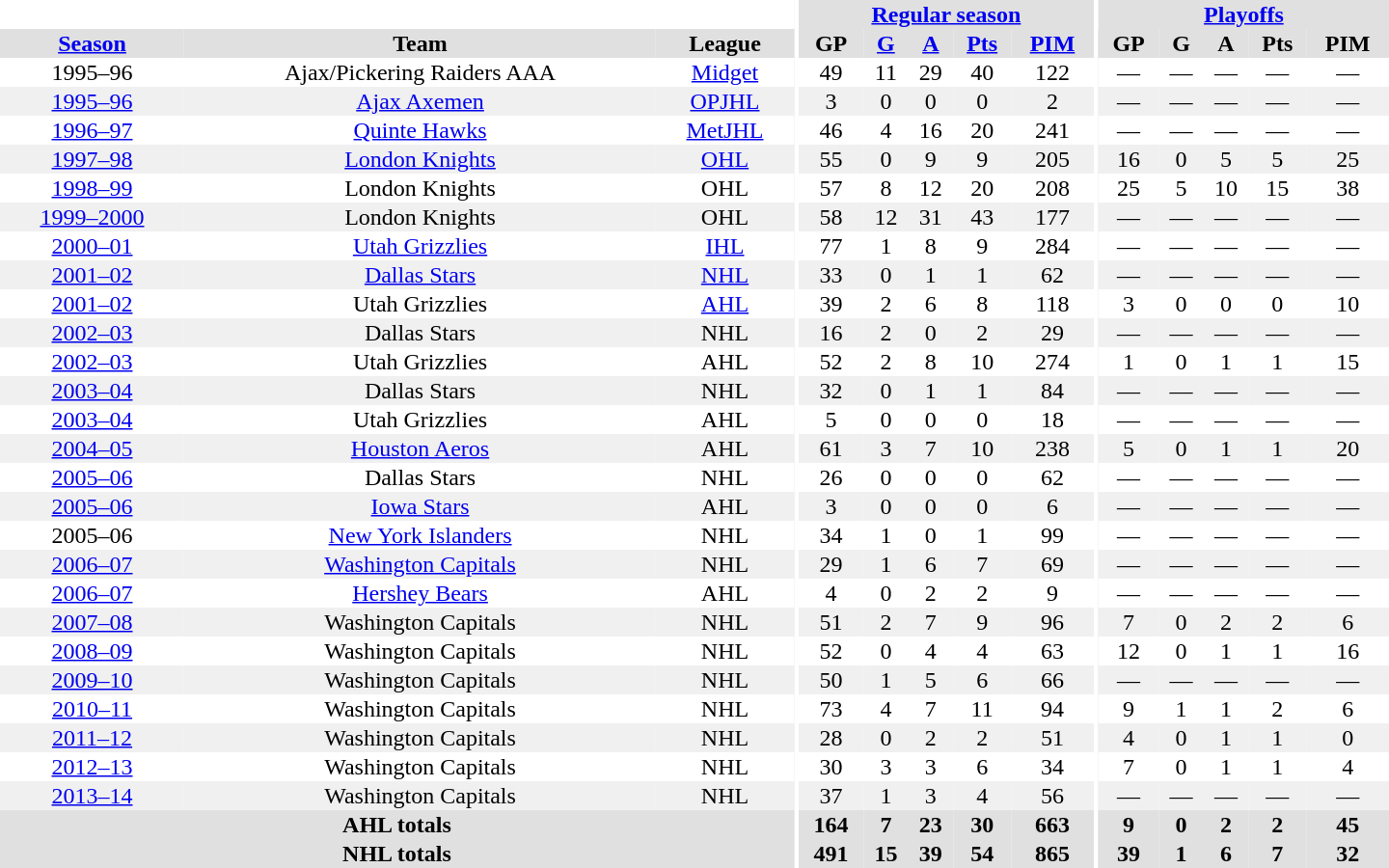<table border="0" cellpadding="1" cellspacing="0" style="text-align:center; width:60em">
<tr bgcolor="#e0e0e0">
<th colspan="3" bgcolor="#ffffff"></th>
<th rowspan="99" bgcolor="#ffffff"></th>
<th colspan="5"><a href='#'>Regular season</a></th>
<th rowspan="99" bgcolor="#ffffff"></th>
<th colspan="5"><a href='#'>Playoffs</a></th>
</tr>
<tr bgcolor="#e0e0e0">
<th><a href='#'>Season</a></th>
<th>Team</th>
<th>League</th>
<th>GP</th>
<th><a href='#'>G</a></th>
<th><a href='#'>A</a></th>
<th><a href='#'>Pts</a></th>
<th><a href='#'>PIM</a></th>
<th>GP</th>
<th>G</th>
<th>A</th>
<th>Pts</th>
<th>PIM</th>
</tr>
<tr>
<td>1995–96</td>
<td>Ajax/Pickering Raiders AAA</td>
<td><a href='#'>Midget</a></td>
<td>49</td>
<td>11</td>
<td>29</td>
<td>40</td>
<td>122</td>
<td>—</td>
<td>—</td>
<td>—</td>
<td>—</td>
<td>—</td>
</tr>
<tr bgcolor="#f0f0f0">
<td><a href='#'>1995–96</a></td>
<td><a href='#'>Ajax Axemen</a></td>
<td><a href='#'>OPJHL</a></td>
<td>3</td>
<td>0</td>
<td>0</td>
<td>0</td>
<td>2</td>
<td>—</td>
<td>—</td>
<td>—</td>
<td>—</td>
<td>—</td>
</tr>
<tr>
<td><a href='#'>1996–97</a></td>
<td><a href='#'>Quinte Hawks</a></td>
<td><a href='#'>MetJHL</a></td>
<td>46</td>
<td>4</td>
<td>16</td>
<td>20</td>
<td>241</td>
<td>—</td>
<td>—</td>
<td>—</td>
<td>—</td>
<td>—</td>
</tr>
<tr bgcolor="#f0f0f0">
<td><a href='#'>1997–98</a></td>
<td><a href='#'>London Knights</a></td>
<td><a href='#'>OHL</a></td>
<td>55</td>
<td>0</td>
<td>9</td>
<td>9</td>
<td>205</td>
<td>16</td>
<td>0</td>
<td>5</td>
<td>5</td>
<td>25</td>
</tr>
<tr>
<td><a href='#'>1998–99</a></td>
<td>London Knights</td>
<td>OHL</td>
<td>57</td>
<td>8</td>
<td>12</td>
<td>20</td>
<td>208</td>
<td>25</td>
<td>5</td>
<td>10</td>
<td>15</td>
<td>38</td>
</tr>
<tr bgcolor="#f0f0f0">
<td><a href='#'>1999–2000</a></td>
<td>London Knights</td>
<td>OHL</td>
<td>58</td>
<td>12</td>
<td>31</td>
<td>43</td>
<td>177</td>
<td>—</td>
<td>—</td>
<td>—</td>
<td>—</td>
<td>—</td>
</tr>
<tr>
<td><a href='#'>2000–01</a></td>
<td><a href='#'>Utah Grizzlies</a></td>
<td><a href='#'>IHL</a></td>
<td>77</td>
<td>1</td>
<td>8</td>
<td>9</td>
<td>284</td>
<td>—</td>
<td>—</td>
<td>—</td>
<td>—</td>
<td>—</td>
</tr>
<tr bgcolor="#f0f0f0">
<td><a href='#'>2001–02</a></td>
<td><a href='#'>Dallas Stars</a></td>
<td><a href='#'>NHL</a></td>
<td>33</td>
<td>0</td>
<td>1</td>
<td>1</td>
<td>62</td>
<td>—</td>
<td>—</td>
<td>—</td>
<td>—</td>
<td>—</td>
</tr>
<tr>
<td><a href='#'>2001–02</a></td>
<td>Utah Grizzlies</td>
<td><a href='#'>AHL</a></td>
<td>39</td>
<td>2</td>
<td>6</td>
<td>8</td>
<td>118</td>
<td>3</td>
<td>0</td>
<td>0</td>
<td>0</td>
<td>10</td>
</tr>
<tr bgcolor="#f0f0f0">
<td><a href='#'>2002–03</a></td>
<td>Dallas Stars</td>
<td>NHL</td>
<td>16</td>
<td>2</td>
<td>0</td>
<td>2</td>
<td>29</td>
<td>—</td>
<td>—</td>
<td>—</td>
<td>—</td>
<td>—</td>
</tr>
<tr>
<td><a href='#'>2002–03</a></td>
<td>Utah Grizzlies</td>
<td>AHL</td>
<td>52</td>
<td>2</td>
<td>8</td>
<td>10</td>
<td>274</td>
<td>1</td>
<td>0</td>
<td>1</td>
<td>1</td>
<td>15</td>
</tr>
<tr bgcolor="#f0f0f0">
<td><a href='#'>2003–04</a></td>
<td>Dallas Stars</td>
<td>NHL</td>
<td>32</td>
<td>0</td>
<td>1</td>
<td>1</td>
<td>84</td>
<td>—</td>
<td>—</td>
<td>—</td>
<td>—</td>
<td>—</td>
</tr>
<tr>
<td><a href='#'>2003–04</a></td>
<td>Utah Grizzlies</td>
<td>AHL</td>
<td>5</td>
<td>0</td>
<td>0</td>
<td>0</td>
<td>18</td>
<td>—</td>
<td>—</td>
<td>—</td>
<td>—</td>
<td>—</td>
</tr>
<tr bgcolor="#f0f0f0">
<td><a href='#'>2004–05</a></td>
<td><a href='#'>Houston Aeros</a></td>
<td>AHL</td>
<td>61</td>
<td>3</td>
<td>7</td>
<td>10</td>
<td>238</td>
<td>5</td>
<td>0</td>
<td>1</td>
<td>1</td>
<td>20</td>
</tr>
<tr>
<td><a href='#'>2005–06</a></td>
<td>Dallas Stars</td>
<td>NHL</td>
<td>26</td>
<td>0</td>
<td>0</td>
<td>0</td>
<td>62</td>
<td>—</td>
<td>—</td>
<td>—</td>
<td>—</td>
<td>—</td>
</tr>
<tr bgcolor="#f0f0f0">
<td><a href='#'>2005–06</a></td>
<td><a href='#'>Iowa Stars</a></td>
<td>AHL</td>
<td>3</td>
<td>0</td>
<td>0</td>
<td>0</td>
<td>6</td>
<td>—</td>
<td>—</td>
<td>—</td>
<td>—</td>
<td>—</td>
</tr>
<tr>
<td>2005–06</td>
<td><a href='#'>New York Islanders</a></td>
<td>NHL</td>
<td>34</td>
<td>1</td>
<td>0</td>
<td>1</td>
<td>99</td>
<td>—</td>
<td>—</td>
<td>—</td>
<td>—</td>
<td>—</td>
</tr>
<tr bgcolor="#f0f0f0">
<td><a href='#'>2006–07</a></td>
<td><a href='#'>Washington Capitals</a></td>
<td>NHL</td>
<td>29</td>
<td>1</td>
<td>6</td>
<td>7</td>
<td>69</td>
<td>—</td>
<td>—</td>
<td>—</td>
<td>—</td>
<td>—</td>
</tr>
<tr>
<td><a href='#'>2006–07</a></td>
<td><a href='#'>Hershey Bears</a></td>
<td>AHL</td>
<td>4</td>
<td>0</td>
<td>2</td>
<td>2</td>
<td>9</td>
<td>—</td>
<td>—</td>
<td>—</td>
<td>—</td>
<td>—</td>
</tr>
<tr bgcolor="#f0f0f0">
<td><a href='#'>2007–08</a></td>
<td>Washington Capitals</td>
<td>NHL</td>
<td>51</td>
<td>2</td>
<td>7</td>
<td>9</td>
<td>96</td>
<td>7</td>
<td>0</td>
<td>2</td>
<td>2</td>
<td>6</td>
</tr>
<tr>
<td><a href='#'>2008–09</a></td>
<td>Washington Capitals</td>
<td>NHL</td>
<td>52</td>
<td>0</td>
<td>4</td>
<td>4</td>
<td>63</td>
<td>12</td>
<td>0</td>
<td>1</td>
<td>1</td>
<td>16</td>
</tr>
<tr bgcolor="#f0f0f0">
<td><a href='#'>2009–10</a></td>
<td>Washington Capitals</td>
<td>NHL</td>
<td>50</td>
<td>1</td>
<td>5</td>
<td>6</td>
<td>66</td>
<td>—</td>
<td>—</td>
<td>—</td>
<td>—</td>
<td>—</td>
</tr>
<tr>
<td><a href='#'>2010–11</a></td>
<td>Washington Capitals</td>
<td>NHL</td>
<td>73</td>
<td>4</td>
<td>7</td>
<td>11</td>
<td>94</td>
<td>9</td>
<td>1</td>
<td>1</td>
<td>2</td>
<td>6</td>
</tr>
<tr bgcolor="#f0f0f0">
<td><a href='#'>2011–12</a></td>
<td>Washington Capitals</td>
<td>NHL</td>
<td>28</td>
<td>0</td>
<td>2</td>
<td>2</td>
<td>51</td>
<td>4</td>
<td>0</td>
<td>1</td>
<td>1</td>
<td>0</td>
</tr>
<tr>
<td><a href='#'>2012–13</a></td>
<td>Washington Capitals</td>
<td>NHL</td>
<td>30</td>
<td>3</td>
<td>3</td>
<td>6</td>
<td>34</td>
<td>7</td>
<td>0</td>
<td>1</td>
<td>1</td>
<td>4</td>
</tr>
<tr bgcolor="#f0f0f0">
<td><a href='#'>2013–14</a></td>
<td>Washington Capitals</td>
<td>NHL</td>
<td>37</td>
<td>1</td>
<td>3</td>
<td>4</td>
<td>56</td>
<td>—</td>
<td>—</td>
<td>—</td>
<td>—</td>
<td>—</td>
</tr>
<tr bgcolor="#e0e0e0">
<th colspan="3">AHL totals</th>
<th>164</th>
<th>7</th>
<th>23</th>
<th>30</th>
<th>663</th>
<th>9</th>
<th>0</th>
<th>2</th>
<th>2</th>
<th>45</th>
</tr>
<tr bgcolor="#e0e0e0">
<th colspan="3">NHL totals</th>
<th>491</th>
<th>15</th>
<th>39</th>
<th>54</th>
<th>865</th>
<th>39</th>
<th>1</th>
<th>6</th>
<th>7</th>
<th>32</th>
</tr>
</table>
